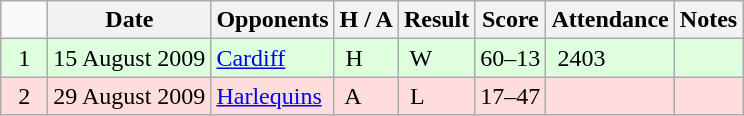<table class="wikitable" style="text-align:left">
<tr>
<td></td>
<th>Date</th>
<th>Opponents</th>
<th>H / A</th>
<th>Result</th>
<th>Score</th>
<th>Attendance</th>
<th>Notes</th>
</tr>
<tr style="background:#dfd;">
<td>  1  </td>
<td>15 August 2009</td>
<td><a href='#'>Cardiff</a></td>
<td> H</td>
<td> W</td>
<td>60–13</td>
<td> 2403</td>
<td></td>
</tr>
<tr style="background:#fdd;">
<td>  2  </td>
<td>29 August 2009</td>
<td><a href='#'>Harlequins</a></td>
<td> A</td>
<td> L</td>
<td>17–47</td>
<td> </td>
<td></td>
</tr>
</table>
